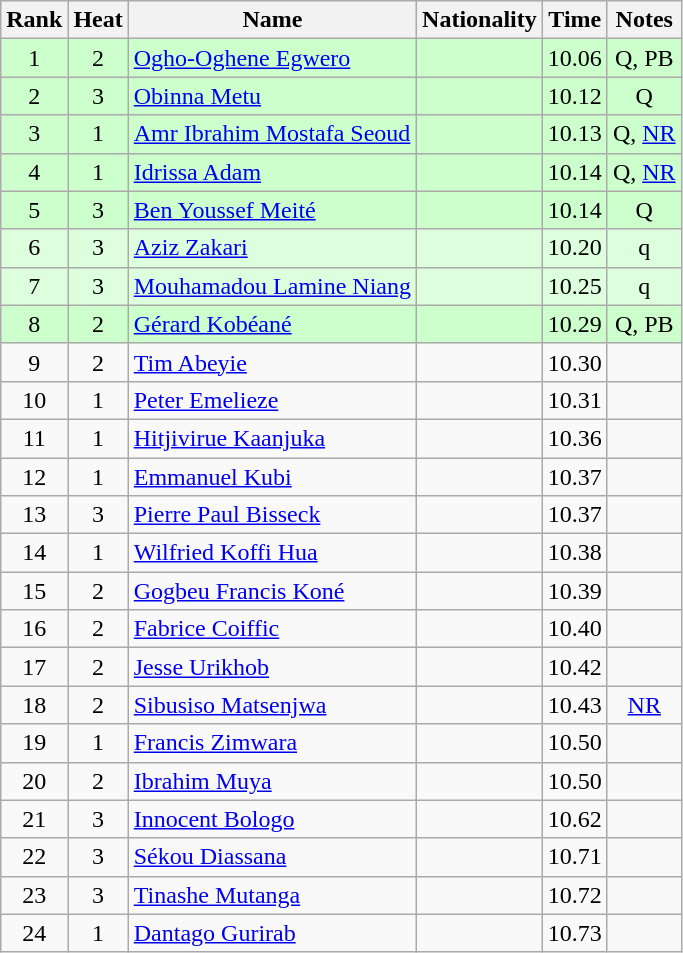<table class="wikitable sortable" style="text-align:center">
<tr>
<th>Rank</th>
<th>Heat</th>
<th>Name</th>
<th>Nationality</th>
<th>Time</th>
<th>Notes</th>
</tr>
<tr bgcolor=ccffcc>
<td>1</td>
<td>2</td>
<td align=left><a href='#'>Ogho-Oghene Egwero</a></td>
<td align=left></td>
<td>10.06</td>
<td>Q, PB</td>
</tr>
<tr bgcolor=ccffcc>
<td>2</td>
<td>3</td>
<td align=left><a href='#'>Obinna Metu</a></td>
<td align=left></td>
<td>10.12</td>
<td>Q</td>
</tr>
<tr bgcolor=ccffcc>
<td>3</td>
<td>1</td>
<td align=left><a href='#'>Amr Ibrahim Mostafa Seoud</a></td>
<td align=left></td>
<td>10.13</td>
<td>Q, <a href='#'>NR</a></td>
</tr>
<tr bgcolor=ccffcc>
<td>4</td>
<td>1</td>
<td align=left><a href='#'>Idrissa Adam</a></td>
<td align=left></td>
<td>10.14</td>
<td>Q, <a href='#'>NR</a></td>
</tr>
<tr bgcolor=ccffcc>
<td>5</td>
<td>3</td>
<td align=left><a href='#'>Ben Youssef Meité</a></td>
<td align=left></td>
<td>10.14</td>
<td>Q</td>
</tr>
<tr bgcolor=ddffdd>
<td>6</td>
<td>3</td>
<td align=left><a href='#'>Aziz Zakari</a></td>
<td align=left></td>
<td>10.20</td>
<td>q</td>
</tr>
<tr bgcolor=ddffdd>
<td>7</td>
<td>3</td>
<td align=left><a href='#'>Mouhamadou Lamine Niang</a></td>
<td align=left></td>
<td>10.25</td>
<td>q</td>
</tr>
<tr bgcolor=ccffcc>
<td>8</td>
<td>2</td>
<td align=left><a href='#'>Gérard Kobéané</a></td>
<td align=left></td>
<td>10.29</td>
<td>Q, PB</td>
</tr>
<tr>
<td>9</td>
<td>2</td>
<td align=left><a href='#'>Tim Abeyie</a></td>
<td align=left></td>
<td>10.30</td>
<td></td>
</tr>
<tr>
<td>10</td>
<td>1</td>
<td align=left><a href='#'>Peter Emelieze</a></td>
<td align=left></td>
<td>10.31</td>
<td></td>
</tr>
<tr>
<td>11</td>
<td>1</td>
<td align=left><a href='#'>Hitjivirue Kaanjuka</a></td>
<td align=left></td>
<td>10.36</td>
<td></td>
</tr>
<tr>
<td>12</td>
<td>1</td>
<td align=left><a href='#'>Emmanuel Kubi</a></td>
<td align=left></td>
<td>10.37</td>
<td></td>
</tr>
<tr>
<td>13</td>
<td>3</td>
<td align=left><a href='#'>Pierre Paul Bisseck</a></td>
<td align=left></td>
<td>10.37</td>
<td></td>
</tr>
<tr>
<td>14</td>
<td>1</td>
<td align=left><a href='#'>Wilfried Koffi Hua</a></td>
<td align=left></td>
<td>10.38</td>
<td></td>
</tr>
<tr>
<td>15</td>
<td>2</td>
<td align=left><a href='#'>Gogbeu Francis Koné</a></td>
<td align=left></td>
<td>10.39</td>
<td></td>
</tr>
<tr>
<td>16</td>
<td>2</td>
<td align=left><a href='#'>Fabrice Coiffic</a></td>
<td align=left></td>
<td>10.40</td>
<td></td>
</tr>
<tr>
<td>17</td>
<td>2</td>
<td align=left><a href='#'>Jesse Urikhob</a></td>
<td align=left></td>
<td>10.42</td>
<td></td>
</tr>
<tr>
<td>18</td>
<td>2</td>
<td align=left><a href='#'>Sibusiso Matsenjwa</a></td>
<td align=left></td>
<td>10.43</td>
<td><a href='#'>NR</a></td>
</tr>
<tr>
<td>19</td>
<td>1</td>
<td align=left><a href='#'>Francis Zimwara</a></td>
<td align=left></td>
<td>10.50</td>
<td></td>
</tr>
<tr>
<td>20</td>
<td>2</td>
<td align=left><a href='#'>Ibrahim Muya</a></td>
<td align=left></td>
<td>10.50</td>
<td></td>
</tr>
<tr>
<td>21</td>
<td>3</td>
<td align=left><a href='#'>Innocent Bologo</a></td>
<td align=left></td>
<td>10.62</td>
<td></td>
</tr>
<tr>
<td>22</td>
<td>3</td>
<td align=left><a href='#'>Sékou Diassana</a></td>
<td align=left></td>
<td>10.71</td>
<td></td>
</tr>
<tr>
<td>23</td>
<td>3</td>
<td align=left><a href='#'>Tinashe Mutanga</a></td>
<td align=left></td>
<td>10.72</td>
<td></td>
</tr>
<tr>
<td>24</td>
<td>1</td>
<td align=left><a href='#'>Dantago Gurirab</a></td>
<td align=left></td>
<td>10.73</td>
<td></td>
</tr>
</table>
